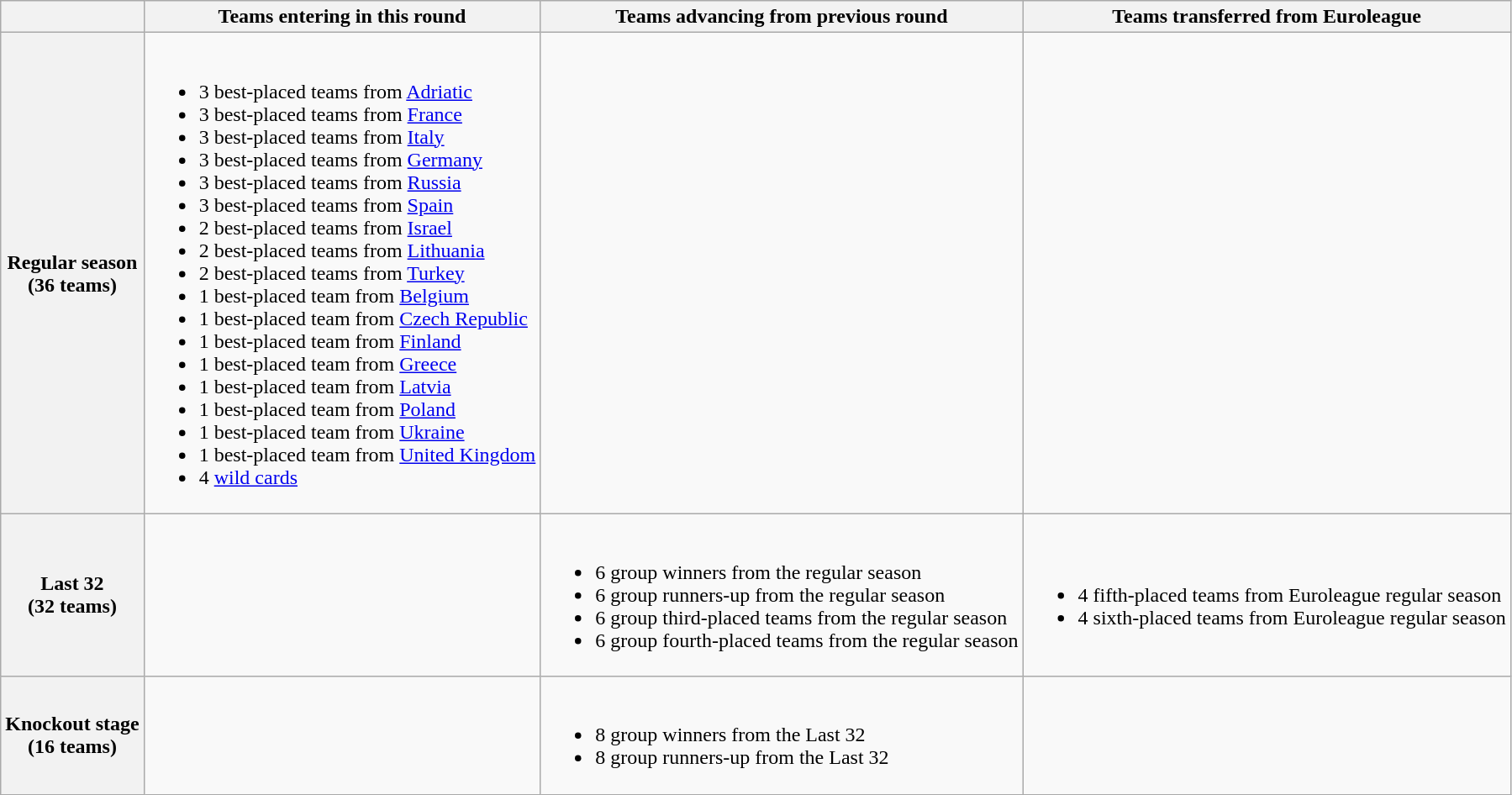<table class="wikitable">
<tr>
<th></th>
<th>Teams entering in this round</th>
<th>Teams advancing from previous round</th>
<th>Teams transferred from Euroleague</th>
</tr>
<tr>
<th>Regular season<br>(36 teams)</th>
<td><br><ul><li>3 best-placed teams from <a href='#'>Adriatic</a></li><li>3 best-placed teams from <a href='#'>France</a></li><li>3 best-placed teams from <a href='#'>Italy</a></li><li>3 best-placed teams from <a href='#'>Germany</a></li><li>3 best-placed teams from <a href='#'>Russia</a></li><li>3 best-placed teams from <a href='#'>Spain</a></li><li>2 best-placed teams from <a href='#'>Israel</a></li><li>2 best-placed teams from <a href='#'>Lithuania</a></li><li>2 best-placed teams from <a href='#'>Turkey</a></li><li>1 best-placed team from <a href='#'>Belgium</a></li><li>1 best-placed team from <a href='#'>Czech Republic</a></li><li>1 best-placed team from <a href='#'>Finland</a></li><li>1 best-placed team from <a href='#'>Greece</a></li><li>1 best-placed team from <a href='#'>Latvia</a></li><li>1 best-placed team from <a href='#'>Poland</a></li><li>1 best-placed team from <a href='#'>Ukraine</a></li><li>1 best-placed team from <a href='#'>United Kingdom</a></li><li>4 <a href='#'>wild cards</a></li></ul></td>
<td></td>
<td></td>
</tr>
<tr>
<th>Last 32<br>(32 teams)</th>
<td></td>
<td><br><ul><li>6 group winners from the regular season</li><li>6 group runners-up from the regular season</li><li>6 group third-placed teams from the regular season</li><li>6 group fourth-placed teams from the regular season</li></ul></td>
<td><br><ul><li>4 fifth-placed teams from Euroleague regular season</li><li>4 sixth-placed teams from Euroleague regular season</li></ul></td>
</tr>
<tr>
<th>Knockout stage<br>(16 teams)</th>
<td></td>
<td><br><ul><li>8 group winners from the Last 32</li><li>8 group runners-up from the Last 32</li></ul></td>
<td></td>
</tr>
</table>
